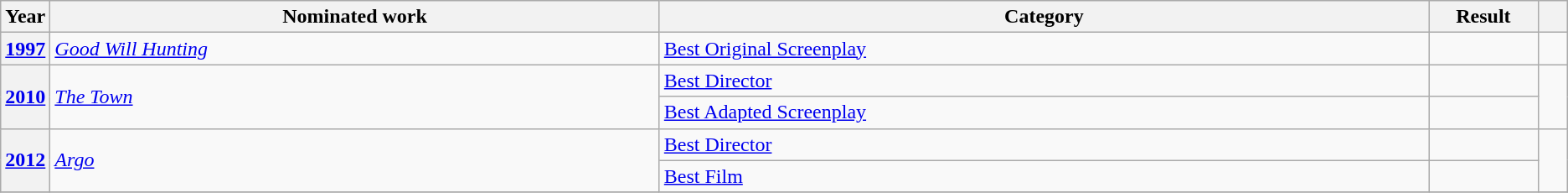<table class=wikitable>
<tr>
<th scope="col" style="width:1em;">Year</th>
<th scope="col" style="width:30em;">Nominated work</th>
<th scope="col" style="width:38em;">Category</th>
<th scope="col" style="width:5em;">Result</th>
<th scope="col" style="width:1em;"></th>
</tr>
<tr>
<th scope="row"><a href='#'>1997</a></th>
<td><em><a href='#'>Good Will Hunting</a></em></td>
<td><a href='#'>Best Original Screenplay</a></td>
<td></td>
<td style="text-align:center;"></td>
</tr>
<tr>
<th scope="row" rowspan="2"><a href='#'>2010</a></th>
<td rowspan="2"><em><a href='#'>The Town</a></em></td>
<td><a href='#'>Best Director</a></td>
<td></td>
<td rowspan="2" style="text-align:center;"></td>
</tr>
<tr>
<td><a href='#'>Best Adapted Screenplay</a></td>
<td></td>
</tr>
<tr>
<th scope="row" rowspan="2"><a href='#'>2012</a></th>
<td rowspan="2"><em><a href='#'>Argo</a></em></td>
<td><a href='#'>Best Director</a></td>
<td></td>
<td rowspan="2" style="text-align:center;"></td>
</tr>
<tr>
<td><a href='#'>Best Film</a></td>
<td></td>
</tr>
<tr>
</tr>
</table>
